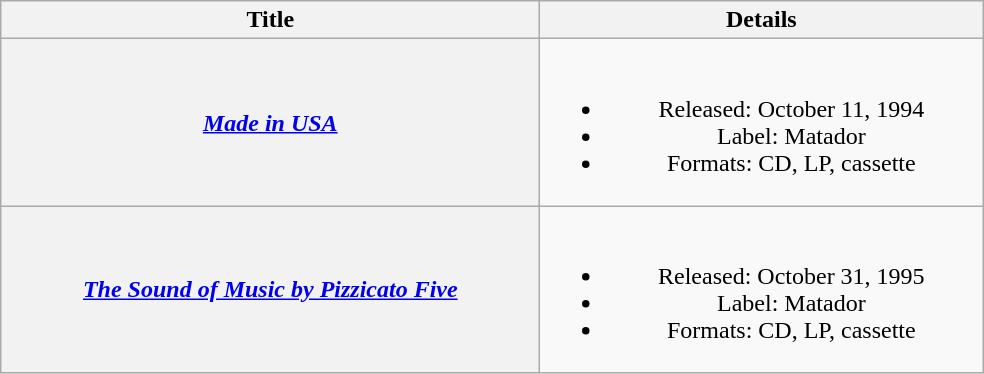<table class="wikitable plainrowheaders" style="text-align:center;">
<tr>
<th scope="col" style="width:22em;">Title</th>
<th scope="col" style="width:18em;">Details</th>
</tr>
<tr>
<th scope="row"><em><a href='#'>Made in USA</a></em></th>
<td><br><ul><li>Released: October 11, 1994</li><li>Label: Matador</li><li>Formats: CD, LP, cassette</li></ul></td>
</tr>
<tr>
<th scope="row"><em><a href='#'>The Sound of Music by Pizzicato Five</a></em></th>
<td><br><ul><li>Released: October 31, 1995</li><li>Label: Matador</li><li>Formats: CD, LP, cassette</li></ul></td>
</tr>
</table>
